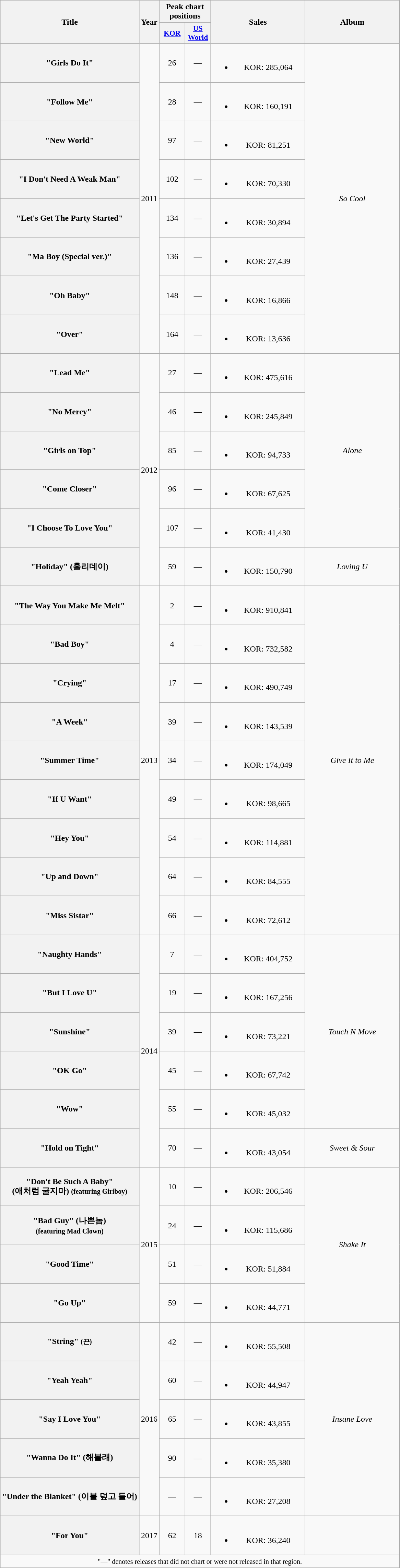<table class="wikitable plainrowheaders" style="text-align:center">
<tr>
<th scope="col" rowspan="2">Title</th>
<th scope="col" rowspan="2">Year</th>
<th colspan="2" scope="col">Peak chart positions</th>
<th scope="col" rowspan="2" style="width:11em;">Sales<br></th>
<th scope="col" rowspan="2" style="width:11em;">Album</th>
</tr>
<tr>
<th scope="col" style="width:3em;font-size:90%;"><a href='#'>KOR</a><br></th>
<th scope="col" style="width:3em;font-size:90%;"><a href='#'>US<br>World</a></th>
</tr>
<tr>
<th scope="row">"Girls Do It"</th>
<td rowspan="8">2011</td>
<td>26</td>
<td>—</td>
<td><br><ul><li>KOR: 285,064</li></ul></td>
<td rowspan=8><em>So Cool</em></td>
</tr>
<tr>
<th scope="row">"Follow Me"</th>
<td>28</td>
<td>—</td>
<td><br><ul><li>KOR: 160,191</li></ul></td>
</tr>
<tr>
<th scope="row">"New World"</th>
<td>97</td>
<td>—</td>
<td><br><ul><li>KOR: 81,251</li></ul></td>
</tr>
<tr>
<th scope="row">"I Don't Need A Weak Man"</th>
<td>102</td>
<td>—</td>
<td><br><ul><li>KOR: 70,330</li></ul></td>
</tr>
<tr>
<th scope="row">"Let's Get The Party Started"</th>
<td>134</td>
<td>—</td>
<td><br><ul><li>KOR: 30,894</li></ul></td>
</tr>
<tr>
<th scope="row">"Ma Boy (Special ver.)"</th>
<td>136</td>
<td>—</td>
<td><br><ul><li>KOR: 27,439</li></ul></td>
</tr>
<tr>
<th scope="row">"Oh Baby"</th>
<td>148</td>
<td>—</td>
<td><br><ul><li>KOR: 16,866</li></ul></td>
</tr>
<tr>
<th scope="row">"Over"</th>
<td>164</td>
<td>—</td>
<td><br><ul><li>KOR: 13,636</li></ul></td>
</tr>
<tr>
<th scope="row">"Lead Me"</th>
<td rowspan="6">2012</td>
<td>27</td>
<td>—</td>
<td><br><ul><li>KOR: 475,616</li></ul></td>
<td rowspan="5"><em>Alone</em></td>
</tr>
<tr>
<th scope="row">"No Mercy"</th>
<td>46</td>
<td>—</td>
<td><br><ul><li>KOR: 245,849</li></ul></td>
</tr>
<tr>
<th scope="row">"Girls on Top"</th>
<td>85</td>
<td>—</td>
<td><br><ul><li>KOR: 94,733</li></ul></td>
</tr>
<tr>
<th scope="row">"Come Closer"</th>
<td>96</td>
<td>—</td>
<td><br><ul><li>KOR: 67,625</li></ul></td>
</tr>
<tr>
<th scope="row">"I Choose To Love You"</th>
<td>107</td>
<td>—</td>
<td><br><ul><li>KOR: 41,430</li></ul></td>
</tr>
<tr>
<th scope="row">"Holiday" (홀리데이)</th>
<td>59</td>
<td>—</td>
<td><br><ul><li>KOR: 150,790</li></ul></td>
<td><em>Loving U</em></td>
</tr>
<tr>
<th scope="row">"The Way You Make Me Melt"</th>
<td rowspan="9">2013</td>
<td>2</td>
<td>—</td>
<td><br><ul><li>KOR: 910,841</li></ul></td>
<td rowspan="9"><em>Give It to Me</em></td>
</tr>
<tr>
<th scope="row">"Bad Boy"</th>
<td>4</td>
<td>—</td>
<td><br><ul><li>KOR: 732,582</li></ul></td>
</tr>
<tr>
<th scope="row">"Crying"</th>
<td>17</td>
<td>—</td>
<td><br><ul><li>KOR: 490,749</li></ul></td>
</tr>
<tr>
<th scope="row">"A Week"</th>
<td>39</td>
<td>—</td>
<td><br><ul><li>KOR: 143,539</li></ul></td>
</tr>
<tr>
<th scope="row">"Summer Time"</th>
<td>34</td>
<td>—</td>
<td><br><ul><li>KOR: 174,049</li></ul></td>
</tr>
<tr>
<th scope="row">"If U Want"</th>
<td>49</td>
<td>—</td>
<td><br><ul><li>KOR: 98,665</li></ul></td>
</tr>
<tr>
<th scope="row">"Hey You"</th>
<td>54</td>
<td>—</td>
<td><br><ul><li>KOR: 114,881</li></ul></td>
</tr>
<tr>
<th scope="row">"Up and Down"</th>
<td>64</td>
<td>—</td>
<td><br><ul><li>KOR: 84,555</li></ul></td>
</tr>
<tr>
<th scope="row">"Miss Sistar"</th>
<td>66</td>
<td>—</td>
<td><br><ul><li>KOR: 72,612</li></ul></td>
</tr>
<tr>
<th scope="row">"Naughty Hands"</th>
<td rowspan="6">2014</td>
<td>7</td>
<td>—</td>
<td><br><ul><li>KOR: 404,752</li></ul></td>
<td rowspan="5"><em>Touch N Move</em></td>
</tr>
<tr>
<th scope="row">"But I Love U"</th>
<td>19</td>
<td>—</td>
<td><br><ul><li>KOR: 167,256</li></ul></td>
</tr>
<tr>
<th scope="row">"Sunshine"</th>
<td>39</td>
<td>—</td>
<td><br><ul><li>KOR: 73,221</li></ul></td>
</tr>
<tr>
<th scope="row">"OK Go"</th>
<td>45</td>
<td>—</td>
<td><br><ul><li>KOR: 67,742</li></ul></td>
</tr>
<tr>
<th scope="row">"Wow"</th>
<td>55</td>
<td>—</td>
<td><br><ul><li>KOR: 45,032</li></ul></td>
</tr>
<tr>
<th scope="row">"Hold on Tight"</th>
<td>70</td>
<td>—</td>
<td><br><ul><li>KOR: 43,054</li></ul></td>
<td><em>Sweet & Sour</em></td>
</tr>
<tr>
<th scope="row">"Don't Be Such A Baby"<br> (애처럼 굴지마) <small>(featuring Giriboy)</small></th>
<td rowspan="4">2015</td>
<td>10</td>
<td>—</td>
<td><br><ul><li>KOR: 206,546</li></ul></td>
<td rowspan="4"><em>Shake It</em></td>
</tr>
<tr>
<th scope="row">"Bad Guy" (나쁜놈)<br><small>(featuring Mad Clown)</small></th>
<td>24</td>
<td>—</td>
<td><br><ul><li>KOR: 115,686</li></ul></td>
</tr>
<tr>
<th scope="row">"Good Time"</th>
<td>51</td>
<td>—</td>
<td><br><ul><li>KOR: 51,884</li></ul></td>
</tr>
<tr>
<th scope="row">"Go Up"</th>
<td>59</td>
<td>—</td>
<td><br><ul><li>KOR: 44,771</li></ul></td>
</tr>
<tr>
<th scope="row">"String" <small>(끈)</small></th>
<td rowspan="5">2016</td>
<td>42</td>
<td>—</td>
<td><br><ul><li>KOR: 55,508</li></ul></td>
<td rowspan="5"><em>Insane Love</em></td>
</tr>
<tr>
<th scope="row">"Yeah Yeah"</th>
<td>60</td>
<td>—</td>
<td><br><ul><li>KOR: 44,947</li></ul></td>
</tr>
<tr>
<th scope="row">"Say I Love You"</th>
<td>65</td>
<td>—</td>
<td><br><ul><li>KOR: 43,855</li></ul></td>
</tr>
<tr>
<th scope="row">"Wanna Do It" (해볼래)</th>
<td>90</td>
<td>—</td>
<td><br><ul><li>KOR: 35,380</li></ul></td>
</tr>
<tr>
<th scope="row">"Under the Blanket" (이불 덮고 들어)</th>
<td>—</td>
<td>—</td>
<td><br><ul><li>KOR: 27,208</li></ul></td>
</tr>
<tr>
<th scope="row">"For You"</th>
<td>2017</td>
<td>62</td>
<td>18</td>
<td><br><ul><li>KOR: 36,240</li></ul></td>
<td></td>
</tr>
<tr>
<td colspan="6"><small>"—" denotes releases that did not chart or were not released in that region.</small></td>
</tr>
</table>
